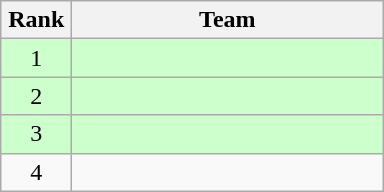<table class="wikitable" style="text-align: center;">
<tr>
<th width=40>Rank</th>
<th width=200>Team</th>
</tr>
<tr bgcolor=#ccffcc>
<td>1</td>
<td align=left></td>
</tr>
<tr bgcolor=#ccffcc>
<td>2</td>
<td align=left></td>
</tr>
<tr bgcolor=#ccffcc>
<td>3</td>
<td align=left></td>
</tr>
<tr>
<td>4</td>
<td align=left></td>
</tr>
</table>
